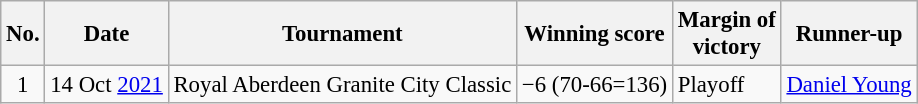<table class="wikitable" style="font-size:95%;">
<tr>
<th>No.</th>
<th>Date</th>
<th>Tournament</th>
<th>Winning score</th>
<th>Margin of<br>victory</th>
<th>Runner-up</th>
</tr>
<tr>
<td align=center>1</td>
<td align=right>14 Oct <a href='#'>2021</a></td>
<td>Royal Aberdeen Granite City Classic</td>
<td>−6 (70-66=136)</td>
<td>Playoff</td>
<td> <a href='#'>Daniel Young</a></td>
</tr>
</table>
